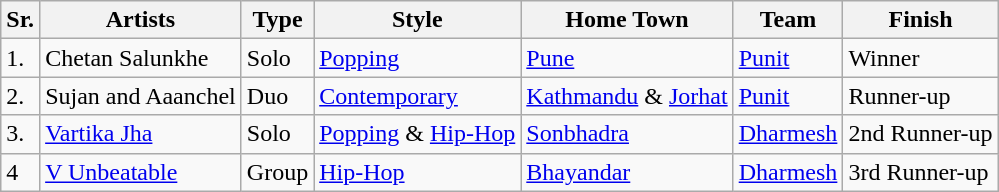<table class="wikitable">
<tr>
<th>Sr.</th>
<th>Artists</th>
<th>Type</th>
<th>Style</th>
<th>Home Town</th>
<th>Team</th>
<th>Finish</th>
</tr>
<tr>
<td>1.</td>
<td>Chetan Salunkhe</td>
<td>Solo</td>
<td><a href='#'>Popping</a></td>
<td><a href='#'>Pune</a></td>
<td><a href='#'>Punit</a></td>
<td>Winner</td>
</tr>
<tr>
<td>2.</td>
<td>Sujan and Aaanchel</td>
<td>Duo</td>
<td><a href='#'>Contemporary</a></td>
<td><a href='#'>Kathmandu</a> & <a href='#'>Jorhat</a></td>
<td><a href='#'>Punit</a></td>
<td>Runner-up</td>
</tr>
<tr>
<td>3.</td>
<td><a href='#'>Vartika Jha</a></td>
<td>Solo</td>
<td><a href='#'>Popping</a> & <a href='#'>Hip-Hop</a></td>
<td><a href='#'>Sonbhadra</a></td>
<td><a href='#'>Dharmesh</a></td>
<td>2nd Runner-up</td>
</tr>
<tr>
<td>4</td>
<td><a href='#'>V Unbeatable</a></td>
<td>Group</td>
<td><a href='#'>Hip-Hop</a></td>
<td><a href='#'>Bhayandar</a></td>
<td><a href='#'>Dharmesh</a></td>
<td>3rd Runner-up</td>
</tr>
</table>
